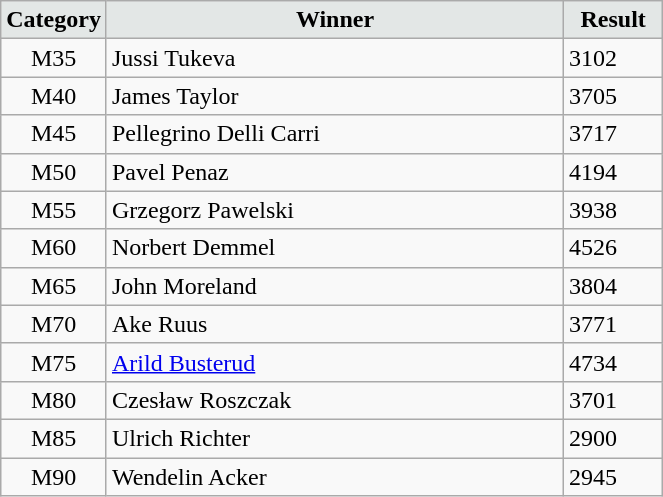<table class="wikitable" width=35%>
<tr>
<td width=15% align="center" bgcolor=#E3E7E6><strong>Category</strong></td>
<td align="center" bgcolor=#E3E7E6> <strong>Winner</strong></td>
<td width=15% align="center" bgcolor=#E3E7E6><strong>Result</strong></td>
</tr>
<tr>
<td align="center">M35</td>
<td> Jussi Tukeva</td>
<td>3102</td>
</tr>
<tr>
<td align="center">M40</td>
<td> James Taylor</td>
<td>3705</td>
</tr>
<tr>
<td align="center">M45</td>
<td> Pellegrino Delli Carri</td>
<td>3717</td>
</tr>
<tr>
<td align="center">M50</td>
<td> Pavel Penaz</td>
<td>4194</td>
</tr>
<tr>
<td align="center">M55</td>
<td> Grzegorz Pawelski</td>
<td>3938</td>
</tr>
<tr>
<td align="center">M60</td>
<td> Norbert Demmel</td>
<td>4526</td>
</tr>
<tr>
<td align="center">M65</td>
<td> John Moreland</td>
<td>3804</td>
</tr>
<tr>
<td align="center">M70</td>
<td> Ake Ruus</td>
<td>3771</td>
</tr>
<tr>
<td align="center">M75</td>
<td> <a href='#'>Arild Busterud</a></td>
<td>4734</td>
</tr>
<tr>
<td align="center">M80</td>
<td> Czesław Roszczak</td>
<td>3701</td>
</tr>
<tr>
<td align="center">M85</td>
<td> Ulrich Richter</td>
<td>2900</td>
</tr>
<tr>
<td align="center">M90</td>
<td> Wendelin Acker</td>
<td>2945</td>
</tr>
</table>
